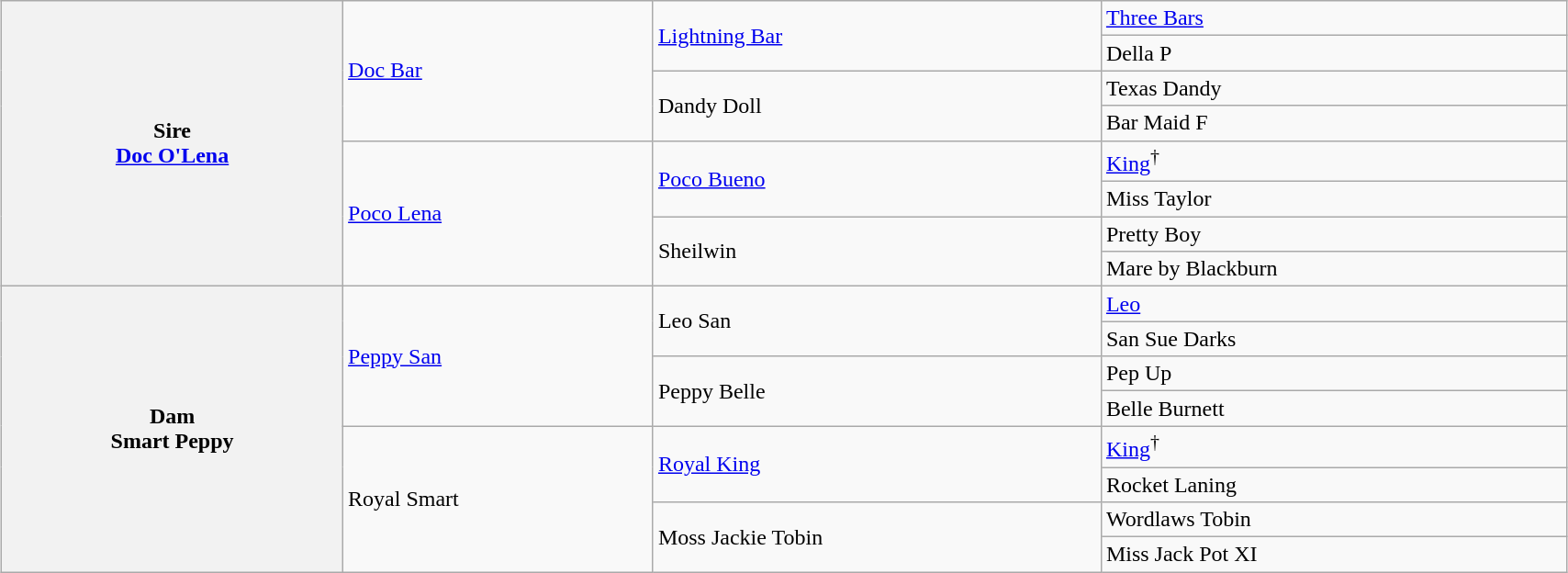<table class="wikitable" style="clear:both; margin:0em auto; width:90%;">
<tr>
<th rowspan="8">Sire<br><a href='#'>Doc O'Lena</a></th>
<td rowspan="4"><a href='#'>Doc Bar</a></td>
<td rowspan="2"><a href='#'>Lightning Bar</a></td>
<td><a href='#'>Three Bars</a></td>
</tr>
<tr>
<td>Della P</td>
</tr>
<tr>
<td rowspan="2">Dandy Doll</td>
<td>Texas Dandy</td>
</tr>
<tr>
<td>Bar Maid F</td>
</tr>
<tr>
<td rowspan="4"><a href='#'>Poco Lena</a></td>
<td rowspan="2"><a href='#'>Poco Bueno</a></td>
<td><a href='#'>King</a><sup>†</sup></td>
</tr>
<tr>
<td>Miss Taylor</td>
</tr>
<tr>
<td rowspan="2">Sheilwin</td>
<td>Pretty Boy</td>
</tr>
<tr>
<td>Mare by Blackburn</td>
</tr>
<tr>
<th rowspan="8">Dam<br>Smart Peppy</th>
<td rowspan="4"><a href='#'>Peppy San</a></td>
<td rowspan="2">Leo San</td>
<td><a href='#'>Leo</a></td>
</tr>
<tr>
<td>San Sue Darks</td>
</tr>
<tr>
<td rowspan="2">Peppy Belle</td>
<td>Pep Up</td>
</tr>
<tr>
<td>Belle Burnett</td>
</tr>
<tr>
<td rowspan="4">Royal Smart</td>
<td rowspan="2"><a href='#'>Royal King</a></td>
<td><a href='#'>King</a><sup>†</sup></td>
</tr>
<tr>
<td>Rocket Laning</td>
</tr>
<tr>
<td rowspan="2">Moss Jackie Tobin</td>
<td>Wordlaws Tobin</td>
</tr>
<tr>
<td>Miss Jack Pot XI</td>
</tr>
</table>
